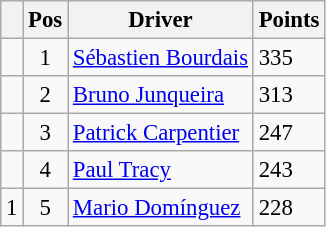<table class="wikitable" style="font-size: 95%;">
<tr>
<th></th>
<th>Pos</th>
<th>Driver</th>
<th>Points</th>
</tr>
<tr>
<td align="left"></td>
<td align="center">1</td>
<td> <a href='#'>Sébastien Bourdais</a></td>
<td align="left">335</td>
</tr>
<tr>
<td align="left"></td>
<td align="center">2</td>
<td> <a href='#'>Bruno Junqueira</a></td>
<td align="left">313</td>
</tr>
<tr>
<td align="left"></td>
<td align="center">3</td>
<td> <a href='#'>Patrick Carpentier</a></td>
<td align="left">247</td>
</tr>
<tr>
<td align="left"></td>
<td align="center">4</td>
<td> <a href='#'>Paul Tracy</a></td>
<td align="left">243</td>
</tr>
<tr>
<td align="left"> 1</td>
<td align="center">5</td>
<td> <a href='#'>Mario Domínguez</a></td>
<td align="left">228</td>
</tr>
</table>
